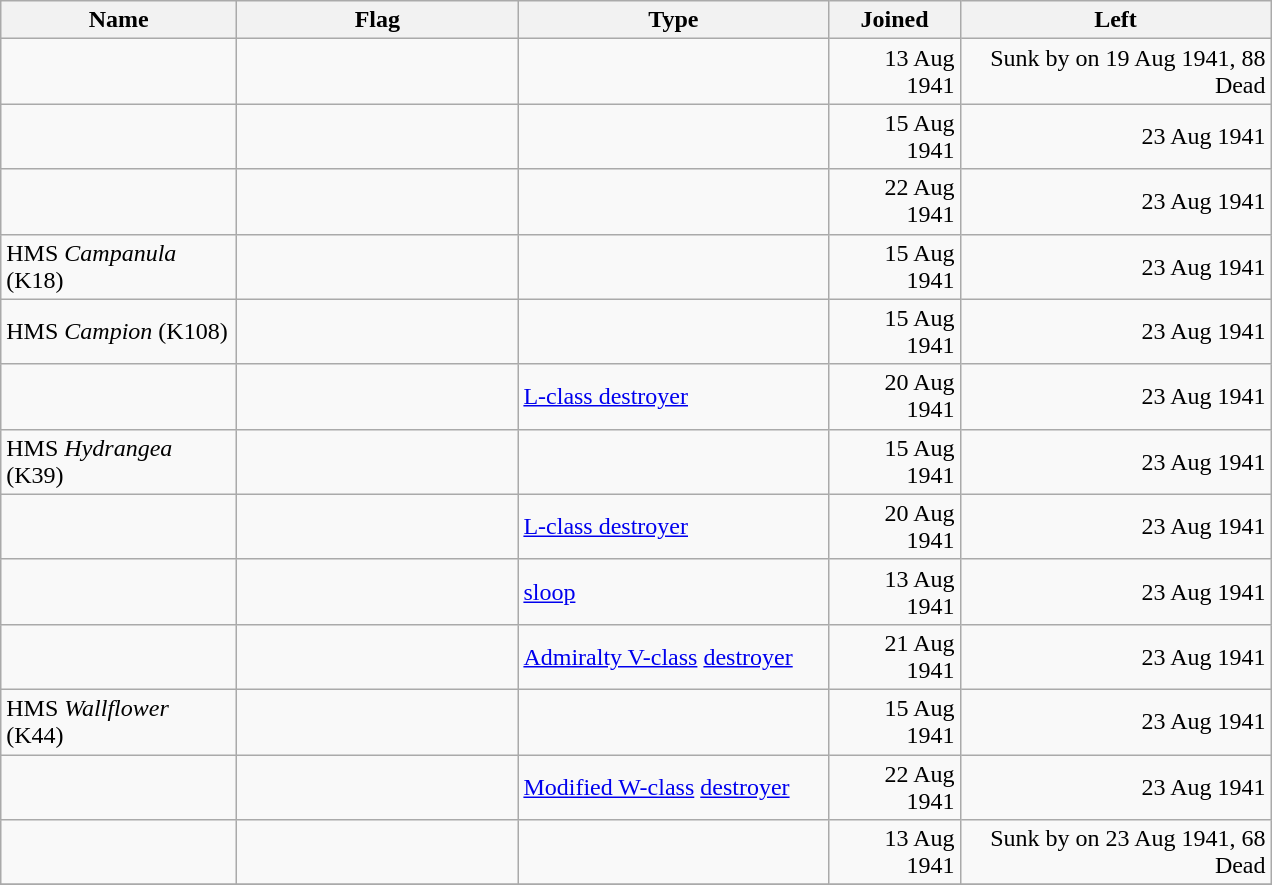<table class="wikitable sortable">
<tr>
<th scope="col" width="150px">Name</th>
<th scope="col" width="180px">Flag</th>
<th width="200px">Type</th>
<th width="80px">Joined</th>
<th width="200px">Left</th>
</tr>
<tr>
<td align="left"></td>
<td align="left"></td>
<td align="left"></td>
<td align="right">13 Aug 1941</td>
<td align="right">Sunk by  on 19 Aug 1941, 88 Dead</td>
</tr>
<tr>
<td align="left"></td>
<td align="left"></td>
<td align="left"></td>
<td align="right">15 Aug 1941</td>
<td align="right">23 Aug 1941</td>
</tr>
<tr>
<td align="left"></td>
<td align="left"></td>
<td align="left"></td>
<td align="right">22 Aug 1941</td>
<td align="right">23 Aug 1941</td>
</tr>
<tr>
<td align="left">HMS <em>Campanula</em> (K18)</td>
<td align="left"></td>
<td align="left"></td>
<td align="right">15 Aug 1941</td>
<td align="right">23 Aug 1941</td>
</tr>
<tr>
<td align="left">HMS <em>Campion</em> (K108)</td>
<td align="left"></td>
<td align="left"></td>
<td align="right">15 Aug 1941</td>
<td align="right">23 Aug 1941</td>
</tr>
<tr>
<td align="left"></td>
<td align="left"></td>
<td align="left"><a href='#'>L-class destroyer</a></td>
<td align="right">20 Aug 1941</td>
<td align="right">23 Aug 1941</td>
</tr>
<tr>
<td align="left">HMS <em>Hydrangea</em> (K39)</td>
<td align="left"></td>
<td align="left"></td>
<td align="right">15 Aug 1941</td>
<td align="right">23 Aug 1941</td>
</tr>
<tr>
<td align="left"></td>
<td align="left"></td>
<td align="left"><a href='#'>L-class destroyer</a></td>
<td align="right">20 Aug 1941</td>
<td align="right">23 Aug 1941</td>
</tr>
<tr>
<td align="left"></td>
<td align="left"></td>
<td align="left"> <a href='#'>sloop</a></td>
<td align="right">13 Aug 1941</td>
<td align="right">23 Aug 1941</td>
</tr>
<tr>
<td align="left"></td>
<td align="left"></td>
<td align="left"><a href='#'>Admiralty V-class</a> <a href='#'>destroyer</a></td>
<td align="right">21 Aug 1941</td>
<td align="right">23 Aug 1941</td>
</tr>
<tr>
<td align="left">HMS <em>Wallflower</em> (K44)</td>
<td align="left"></td>
<td align="left"></td>
<td align="right">15 Aug 1941</td>
<td align="right">23 Aug 1941</td>
</tr>
<tr>
<td align="left"></td>
<td align="left"></td>
<td align="left"><a href='#'>Modified W-class</a> <a href='#'>destroyer</a></td>
<td align="right">22 Aug 1941</td>
<td align="right">23 Aug 1941</td>
</tr>
<tr>
<td align="left"></td>
<td align="left"></td>
<td align="left"></td>
<td align="right">13 Aug 1941</td>
<td align="right">Sunk by  on 23 Aug 1941, 68 Dead</td>
</tr>
<tr>
</tr>
</table>
